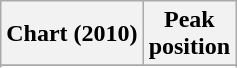<table class="wikitable sortable">
<tr>
<th align="left">Chart (2010)</th>
<th align="center">Peak<br>position</th>
</tr>
<tr>
</tr>
<tr>
</tr>
</table>
